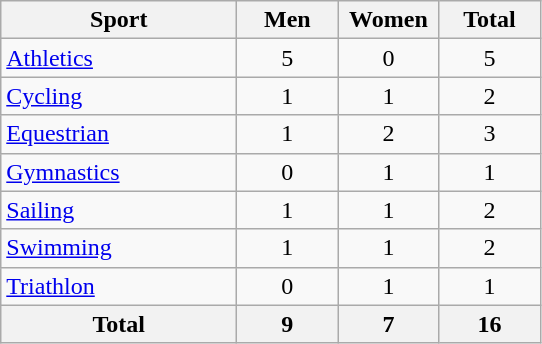<table class="wikitable sortable" style="text-align:center">
<tr>
<th width=150>Sport</th>
<th width=60>Men</th>
<th width=60>Women</th>
<th width=60>Total</th>
</tr>
<tr>
<td align=left><a href='#'>Athletics</a></td>
<td>5</td>
<td>0</td>
<td>5</td>
</tr>
<tr>
<td align=left><a href='#'>Cycling</a></td>
<td>1</td>
<td>1</td>
<td>2</td>
</tr>
<tr>
<td align=left><a href='#'>Equestrian</a></td>
<td>1</td>
<td>2</td>
<td>3</td>
</tr>
<tr>
<td align=left><a href='#'>Gymnastics</a></td>
<td>0</td>
<td>1</td>
<td>1</td>
</tr>
<tr>
<td align=left><a href='#'>Sailing</a></td>
<td>1</td>
<td>1</td>
<td>2</td>
</tr>
<tr>
<td align=left><a href='#'>Swimming</a></td>
<td>1</td>
<td>1</td>
<td>2</td>
</tr>
<tr>
<td align=left><a href='#'>Triathlon</a></td>
<td>0</td>
<td>1</td>
<td>1</td>
</tr>
<tr>
<th>Total</th>
<th>9</th>
<th>7</th>
<th>16</th>
</tr>
</table>
